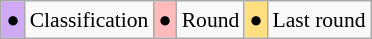<table class="wikitable" style="margin:0.5em auto; font-size:90%; line-height:1.25em;">
<tr>
<td bgcolor="#D0A9F5" align=center>●</td>
<td>Classification</td>
<td bgcolor="#FFBBBB" align=center>●</td>
<td>Round</td>
<td bgcolor="#FFDF80" align=center>●</td>
<td>Last round</td>
</tr>
</table>
